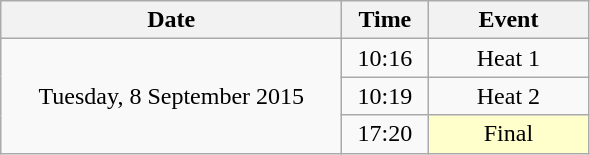<table class = "wikitable" style="text-align:center;">
<tr>
<th width=220>Date</th>
<th width=50>Time</th>
<th width=100>Event</th>
</tr>
<tr>
<td rowspan=3>Tuesday, 8 September 2015</td>
<td>10:16</td>
<td>Heat 1</td>
</tr>
<tr>
<td>10:19</td>
<td>Heat 2</td>
</tr>
<tr>
<td>17:20</td>
<td bgcolor=ffffcc>Final</td>
</tr>
</table>
